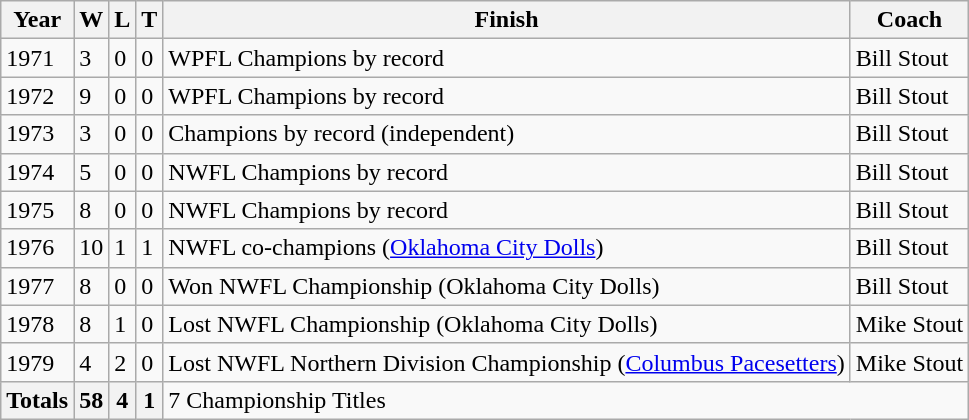<table class="wikitable">
<tr>
<th>Year</th>
<th>W</th>
<th>L</th>
<th>T</th>
<th>Finish</th>
<th>Coach</th>
</tr>
<tr>
<td>1971</td>
<td>3</td>
<td>0</td>
<td>0</td>
<td>WPFL Champions by record</td>
<td>Bill Stout</td>
</tr>
<tr>
<td>1972</td>
<td>9</td>
<td>0</td>
<td>0</td>
<td>WPFL Champions by record</td>
<td>Bill Stout</td>
</tr>
<tr>
<td>1973</td>
<td>3</td>
<td>0</td>
<td>0</td>
<td>Champions by record (independent)</td>
<td>Bill Stout</td>
</tr>
<tr>
<td>1974</td>
<td>5</td>
<td>0</td>
<td>0</td>
<td>NWFL Champions by record</td>
<td>Bill Stout</td>
</tr>
<tr>
<td>1975</td>
<td>8</td>
<td>0</td>
<td>0</td>
<td>NWFL Champions by record</td>
<td>Bill Stout</td>
</tr>
<tr>
<td>1976</td>
<td>10</td>
<td>1</td>
<td>1</td>
<td>NWFL co-champions (<a href='#'>Oklahoma City Dolls</a>)</td>
<td>Bill Stout</td>
</tr>
<tr>
<td>1977</td>
<td>8</td>
<td>0</td>
<td>0</td>
<td>Won NWFL Championship (Oklahoma City Dolls)</td>
<td>Bill Stout</td>
</tr>
<tr>
<td>1978</td>
<td>8</td>
<td>1</td>
<td>0</td>
<td>Lost NWFL Championship (Oklahoma City Dolls)</td>
<td>Mike Stout</td>
</tr>
<tr>
<td>1979</td>
<td>4</td>
<td>2</td>
<td>0</td>
<td>Lost NWFL Northern Division Championship (<a href='#'>Columbus Pacesetters</a>)</td>
<td>Mike Stout</td>
</tr>
<tr>
<th>Totals</th>
<th>58</th>
<th>4</th>
<th>1</th>
<td colspan="2">7 Championship Titles</td>
</tr>
</table>
